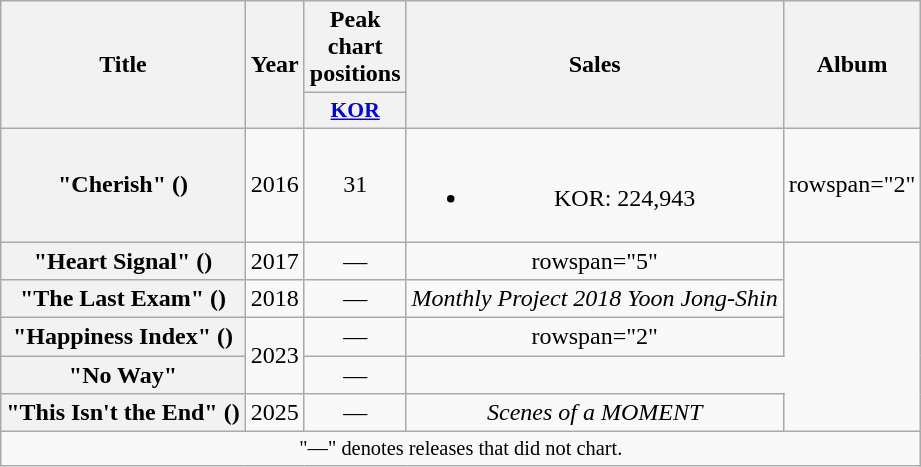<table class="wikitable plainrowheaders" style="text-align:center">
<tr>
<th scope="col" rowspan="2">Title</th>
<th scope="col" rowspan="2">Year</th>
<th scope="col">Peak chart positions</th>
<th scope="col" rowspan="2">Sales<br></th>
<th scope="col" rowspan="2">Album</th>
</tr>
<tr>
<th scope="col" style="font-size:90%; width:2.5em"><a href='#'>KOR</a><br></th>
</tr>
<tr>
<th scope="row">"Cherish" ()<br></th>
<td>2016</td>
<td>31</td>
<td><br><ul><li>KOR: 224,943</li></ul></td>
<td>rowspan="2" </td>
</tr>
<tr>
<th scope="row">"Heart Signal" ()<br></th>
<td>2017</td>
<td>—</td>
<td>rowspan="5" </td>
</tr>
<tr>
<th scope="row">"The Last Exam" ()<br></th>
<td>2018</td>
<td>—</td>
<td><em>Monthly Project 2018 Yoon Jong-Shin</em></td>
</tr>
<tr>
<th scope="row">"Happiness Index" ()<br></th>
<td rowspan="2">2023</td>
<td>—</td>
<td>rowspan="2" </td>
</tr>
<tr>
<th scope="row">"No Way" <br></th>
<td>—</td>
</tr>
<tr>
<th scope="row">"This Isn't the End" () <br></th>
<td>2025</td>
<td>—</td>
<td><em>Scenes of a MOMENT</em></td>
</tr>
<tr>
<td colspan="5" style="font-size:85%">"—" denotes releases that did not chart.</td>
</tr>
</table>
